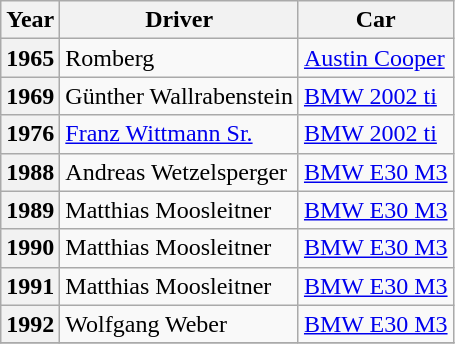<table class="wikitable">
<tr>
<th>Year</th>
<th>Driver</th>
<th>Car</th>
</tr>
<tr>
<th>1965</th>
<td> Romberg</td>
<td><a href='#'>Austin Cooper</a></td>
</tr>
<tr>
<th>1969</th>
<td> Günther Wallrabenstein</td>
<td><a href='#'>BMW 2002 ti</a></td>
</tr>
<tr>
<th>1976</th>
<td> <a href='#'>Franz Wittmann Sr.</a></td>
<td><a href='#'>BMW 2002 ti</a></td>
</tr>
<tr>
<th>1988</th>
<td> Andreas Wetzelsperger</td>
<td><a href='#'>BMW E30 M3</a></td>
</tr>
<tr>
<th>1989</th>
<td> Matthias Moosleitner</td>
<td><a href='#'>BMW E30 M3</a></td>
</tr>
<tr>
<th>1990</th>
<td> Matthias Moosleitner</td>
<td><a href='#'>BMW E30 M3</a></td>
</tr>
<tr>
<th>1991</th>
<td> Matthias Moosleitner</td>
<td><a href='#'>BMW E30 M3</a></td>
</tr>
<tr>
<th>1992</th>
<td> Wolfgang Weber</td>
<td><a href='#'>BMW E30 M3</a></td>
</tr>
<tr>
</tr>
</table>
